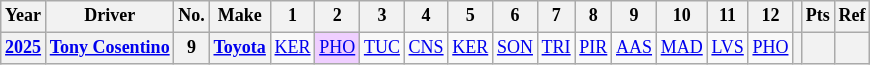<table class="wikitable" style="text-align:center; font-size:75%">
<tr>
<th>Year</th>
<th>Driver</th>
<th>No.</th>
<th>Make</th>
<th>1</th>
<th>2</th>
<th>3</th>
<th>4</th>
<th>5</th>
<th>6</th>
<th>7</th>
<th>8</th>
<th>9</th>
<th>10</th>
<th>11</th>
<th>12</th>
<th></th>
<th>Pts</th>
<th>Ref</th>
</tr>
<tr>
<th><a href='#'>2025</a></th>
<th><a href='#'>Tony Cosentino</a></th>
<th>9</th>
<th><a href='#'>Toyota</a></th>
<td><a href='#'>KER</a></td>
<td style="background:#EFCFFF;"><a href='#'>PHO</a><br></td>
<td><a href='#'>TUC</a></td>
<td><a href='#'>CNS</a></td>
<td><a href='#'>KER</a></td>
<td><a href='#'>SON</a></td>
<td><a href='#'>TRI</a></td>
<td><a href='#'>PIR</a></td>
<td><a href='#'>AAS</a></td>
<td><a href='#'>MAD</a></td>
<td><a href='#'>LVS</a></td>
<td><a href='#'>PHO</a></td>
<th></th>
<th></th>
<th></th>
</tr>
</table>
